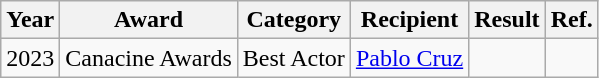<table class="wikitable">
<tr>
<th>Year</th>
<th>Award</th>
<th>Category</th>
<th>Recipient</th>
<th>Result</th>
<th>Ref.</th>
</tr>
<tr>
<td>2023</td>
<td>Canacine Awards</td>
<td>Best Actor</td>
<td><a href='#'>Pablo Cruz</a></td>
<td></td>
<td></td>
</tr>
</table>
